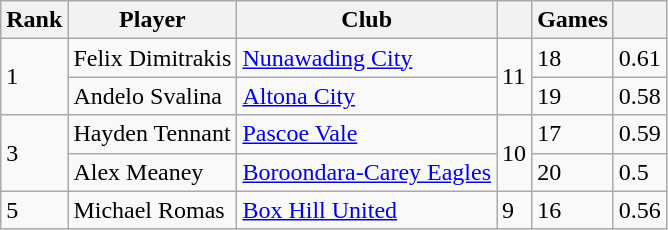<table class="wikitable">
<tr>
<th>Rank</th>
<th>Player</th>
<th>Club</th>
<th></th>
<th>Games</th>
<th></th>
</tr>
<tr>
<td rowspan="2">1</td>
<td>Felix Dimitrakis</td>
<td><a href='#'>Nunawading City</a></td>
<td rowspan="2">11</td>
<td>18</td>
<td>0.61</td>
</tr>
<tr>
<td>Andelo Svalina</td>
<td><a href='#'>Altona City</a></td>
<td>19</td>
<td>0.58</td>
</tr>
<tr>
<td rowspan="2">3</td>
<td>Hayden Tennant</td>
<td><a href='#'>Pascoe Vale</a></td>
<td rowspan="2">10</td>
<td>17</td>
<td>0.59</td>
</tr>
<tr>
<td>Alex Meaney</td>
<td><a href='#'>Boroondara-Carey Eagles</a></td>
<td>20</td>
<td>0.5</td>
</tr>
<tr>
<td>5</td>
<td>Michael Romas</td>
<td><a href='#'>Box Hill United</a></td>
<td>9</td>
<td>16</td>
<td>0.56</td>
</tr>
</table>
